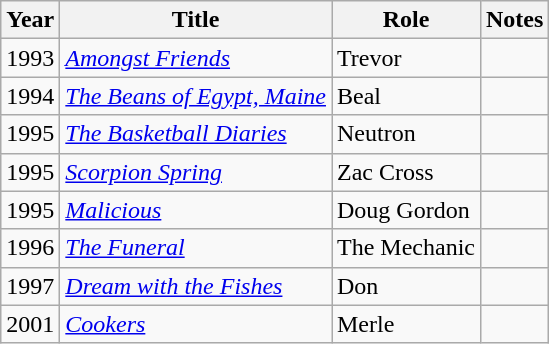<table class="wikitable sortable">
<tr>
<th>Year</th>
<th>Title</th>
<th>Role</th>
<th>Notes</th>
</tr>
<tr>
<td>1993</td>
<td><em><a href='#'>Amongst Friends</a></em></td>
<td>Trevor</td>
<td></td>
</tr>
<tr>
<td>1994</td>
<td><em><a href='#'>The Beans of Egypt, Maine</a></em></td>
<td>Beal</td>
<td></td>
</tr>
<tr>
<td>1995</td>
<td><a href='#'><em>The Basketball Diaries</em></a></td>
<td>Neutron</td>
<td></td>
</tr>
<tr>
<td>1995</td>
<td><em><a href='#'>Scorpion Spring</a></em></td>
<td>Zac Cross</td>
<td></td>
</tr>
<tr>
<td>1995</td>
<td><a href='#'><em>Malicious</em></a></td>
<td>Doug Gordon</td>
<td></td>
</tr>
<tr>
<td>1996</td>
<td><a href='#'><em>The Funeral</em></a></td>
<td>The Mechanic</td>
<td></td>
</tr>
<tr>
<td>1997</td>
<td><em><a href='#'>Dream with the Fishes</a></em></td>
<td>Don</td>
<td></td>
</tr>
<tr>
<td>2001</td>
<td><em><a href='#'>Cookers</a></em></td>
<td>Merle</td>
<td></td>
</tr>
</table>
